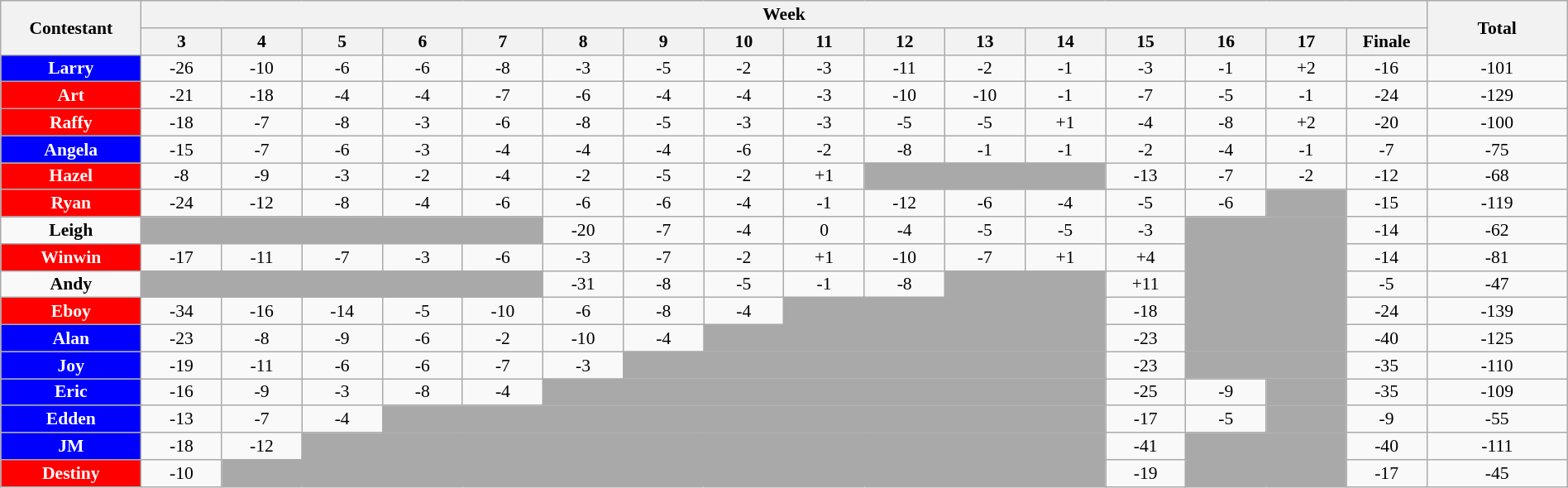<table class="wikitable" style="width:100%; text-align:center; font-size:90%; line-height:15px;">
<tr>
<th rowspan="2" width="7%">Contestant</th>
<th colspan="16">Week</th>
<th rowspan="2" width="7%">Total</th>
</tr>
<tr>
<th width="4%">3</th>
<th width="4%">4</th>
<th width="4%">5</th>
<th width="4%">6</th>
<th width="4%">7</th>
<th width="4%">8</th>
<th width="4%">9</th>
<th width="4%">10</th>
<th width="4%">11</th>
<th width="4%">12</th>
<th width="4%">13</th>
<th width="4%">14</th>
<th width="4%">15</th>
<th width="4%">16</th>
<th width="4%">17</th>
<th width="4%">Finale</th>
</tr>
<tr>
<td style="background:blue; color:white;"><strong>Larry</strong></td>
<td>-26</td>
<td>-10</td>
<td>-6</td>
<td>-6</td>
<td>-8</td>
<td>-3</td>
<td>-5</td>
<td>-2</td>
<td>-3</td>
<td>-11</td>
<td>-2</td>
<td>-1</td>
<td>-3</td>
<td>-1</td>
<td>+2</td>
<td>-16</td>
<td>-101</td>
</tr>
<tr>
<td style="background:red; color:white;"><strong>Art</strong></td>
<td>-21</td>
<td>-18</td>
<td>-4</td>
<td>-4</td>
<td>-7</td>
<td>-6</td>
<td>-4</td>
<td>-4</td>
<td>-3</td>
<td>-10</td>
<td>-10</td>
<td>-1</td>
<td>-7</td>
<td>-5</td>
<td>-1</td>
<td>-24</td>
<td>-129</td>
</tr>
<tr>
<td style="background:red; color:white;"><strong>Raffy</strong></td>
<td>-18</td>
<td>-7</td>
<td>-8</td>
<td>-3</td>
<td>-6</td>
<td>-8</td>
<td>-5</td>
<td>-3</td>
<td>-3</td>
<td>-5</td>
<td>-5</td>
<td>+1</td>
<td>-4</td>
<td>-8</td>
<td>+2</td>
<td>-20</td>
<td>-100</td>
</tr>
<tr>
<td style="background:blue; color:white;"><strong>Angela</strong></td>
<td>-15</td>
<td>-7</td>
<td>-6</td>
<td>-3</td>
<td>-4</td>
<td>-4</td>
<td>-4</td>
<td>-6</td>
<td>-2</td>
<td>-8</td>
<td>-1</td>
<td>-1</td>
<td>-2</td>
<td>-4</td>
<td>-1</td>
<td>-7</td>
<td>-75</td>
</tr>
<tr>
<td style="background:red; color:white;"><strong>Hazel</strong></td>
<td>-8</td>
<td>-9</td>
<td>-3</td>
<td>-2</td>
<td>-4</td>
<td>-2</td>
<td>-5</td>
<td>-2</td>
<td>+1</td>
<td colspan=3 bgcolor=darkgray></td>
<td>-13</td>
<td>-7</td>
<td>-2</td>
<td>-12</td>
<td>-68</td>
</tr>
<tr>
<td style="background:red; color:white;"><strong>Ryan</strong></td>
<td>-24</td>
<td>-12</td>
<td>-8</td>
<td>-4</td>
<td>-6</td>
<td>-6</td>
<td>-6</td>
<td>-4</td>
<td>-1</td>
<td>-12</td>
<td>-6</td>
<td>-4</td>
<td>-5</td>
<td>-6</td>
<td bgcolor=darkgray></td>
<td>-15</td>
<td>-119</td>
</tr>
<tr>
<td><strong>Leigh</strong></td>
<td colspan=5 bgcolor=darkgray></td>
<td>-20</td>
<td>-7</td>
<td>-4</td>
<td>0</td>
<td>-4</td>
<td>-5</td>
<td>-5</td>
<td>-3</td>
<td colspan=2 bgcolor=darkgray></td>
<td>-14</td>
<td>-62</td>
</tr>
<tr>
<td style="background:red; color:white;"><strong>Winwin</strong></td>
<td>-17</td>
<td>-11</td>
<td>-7</td>
<td>-3</td>
<td>-6</td>
<td>-3</td>
<td>-7</td>
<td>-2</td>
<td>+1</td>
<td>-10</td>
<td>-7</td>
<td>+1</td>
<td>+4</td>
<td colspan=2 bgcolor=darkgray></td>
<td>-14</td>
<td>-81</td>
</tr>
<tr>
<td><strong>Andy</strong></td>
<td colspan=5 bgcolor=darkgray></td>
<td>-31</td>
<td>-8</td>
<td>-5</td>
<td>-1</td>
<td>-8</td>
<td colspan=2 bgcolor=darkgray></td>
<td>+11</td>
<td colspan=2 bgcolor=darkgray></td>
<td>-5</td>
<td>-47</td>
</tr>
<tr>
<td style="background:red; color:white;"><strong>Eboy</strong></td>
<td>-34</td>
<td>-16</td>
<td>-14</td>
<td>-5</td>
<td>-10</td>
<td>-6</td>
<td>-8</td>
<td>-4</td>
<td colspan=4 bgcolor=darkgray></td>
<td>-18</td>
<td colspan=2 bgcolor=darkgray></td>
<td>-24</td>
<td>-139</td>
</tr>
<tr>
<td style="background:blue; color:white;"><strong>Alan</strong></td>
<td>-23</td>
<td>-8</td>
<td>-9</td>
<td>-6</td>
<td>-2</td>
<td>-10</td>
<td>-4</td>
<td colspan=5 bgcolor=darkgray></td>
<td>-23</td>
<td colspan=2 bgcolor=darkgray></td>
<td>-40</td>
<td>-125</td>
</tr>
<tr>
<td style="background:blue; color:white;"><strong>Joy</strong></td>
<td>-19</td>
<td>-11</td>
<td>-6</td>
<td>-6</td>
<td>-7</td>
<td>-3</td>
<td colspan=6 bgcolor=darkgray></td>
<td>-23</td>
<td colspan=2 bgcolor=darkgray></td>
<td>-35</td>
<td>-110</td>
</tr>
<tr>
<td style="background:blue; color:white;"><strong>Eric</strong></td>
<td>-16</td>
<td>-9</td>
<td>-3</td>
<td>-8</td>
<td>-4</td>
<td colspan=7 bgcolor=darkgray></td>
<td>-25</td>
<td>-9</td>
<td bgcolor=darkgray></td>
<td>-35</td>
<td>-109</td>
</tr>
<tr>
<td style="background:blue; color:white;"><strong>Edden</strong></td>
<td>-13</td>
<td>-7</td>
<td>-4</td>
<td colspan=9 bgcolor=darkgray></td>
<td>-17</td>
<td>-5</td>
<td bgcolor=darkgray></td>
<td>-9</td>
<td>-55</td>
</tr>
<tr>
<td style="background:blue; color:white;"><strong>JM</strong></td>
<td>-18</td>
<td>-12</td>
<td colspan=10 bgcolor=darkgray></td>
<td>-41</td>
<td colspan=2 bgcolor=darkgray></td>
<td>-40</td>
<td>-111</td>
</tr>
<tr>
<td style="background:red; color:white;"><strong>Destiny</strong></td>
<td>-10</td>
<td colspan=11 bgcolor=darkgray></td>
<td>-19</td>
<td colspan=2 bgcolor=darkgray></td>
<td>-17</td>
<td>-45</td>
</tr>
</table>
